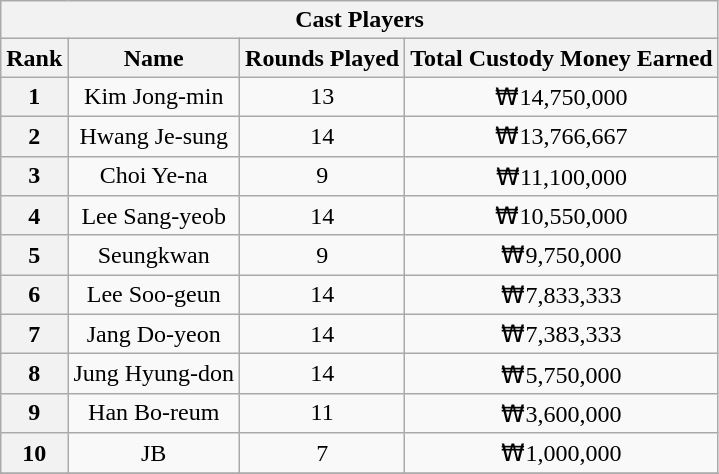<table class="wikitable sortable" style="text-align:center">
<tr>
<th colspan="6">Cast Players</th>
</tr>
<tr>
<th>Rank</th>
<th>Name</th>
<th>Rounds Played</th>
<th>Total Custody Money Earned</th>
</tr>
<tr>
<th>1</th>
<td>Kim Jong-min</td>
<td>13</td>
<td>₩14,750,000</td>
</tr>
<tr>
<th>2</th>
<td>Hwang Je-sung</td>
<td>14</td>
<td>₩13,766,667</td>
</tr>
<tr>
<th>3</th>
<td>Choi Ye-na</td>
<td>9</td>
<td>₩11,100,000</td>
</tr>
<tr>
<th>4</th>
<td>Lee Sang-yeob</td>
<td>14</td>
<td>₩10,550,000</td>
</tr>
<tr>
<th>5</th>
<td>Seungkwan</td>
<td>9</td>
<td>₩9,750,000</td>
</tr>
<tr>
<th>6</th>
<td>Lee Soo-geun</td>
<td>14</td>
<td>₩7,833,333</td>
</tr>
<tr>
<th>7</th>
<td>Jang Do-yeon</td>
<td>14</td>
<td>₩7,383,333</td>
</tr>
<tr>
<th>8</th>
<td>Jung Hyung-don</td>
<td>14</td>
<td>₩5,750,000</td>
</tr>
<tr>
<th>9</th>
<td>Han Bo-reum</td>
<td>11</td>
<td>₩3,600,000</td>
</tr>
<tr>
<th>10</th>
<td>JB</td>
<td>7</td>
<td>₩1,000,000</td>
</tr>
<tr>
</tr>
</table>
